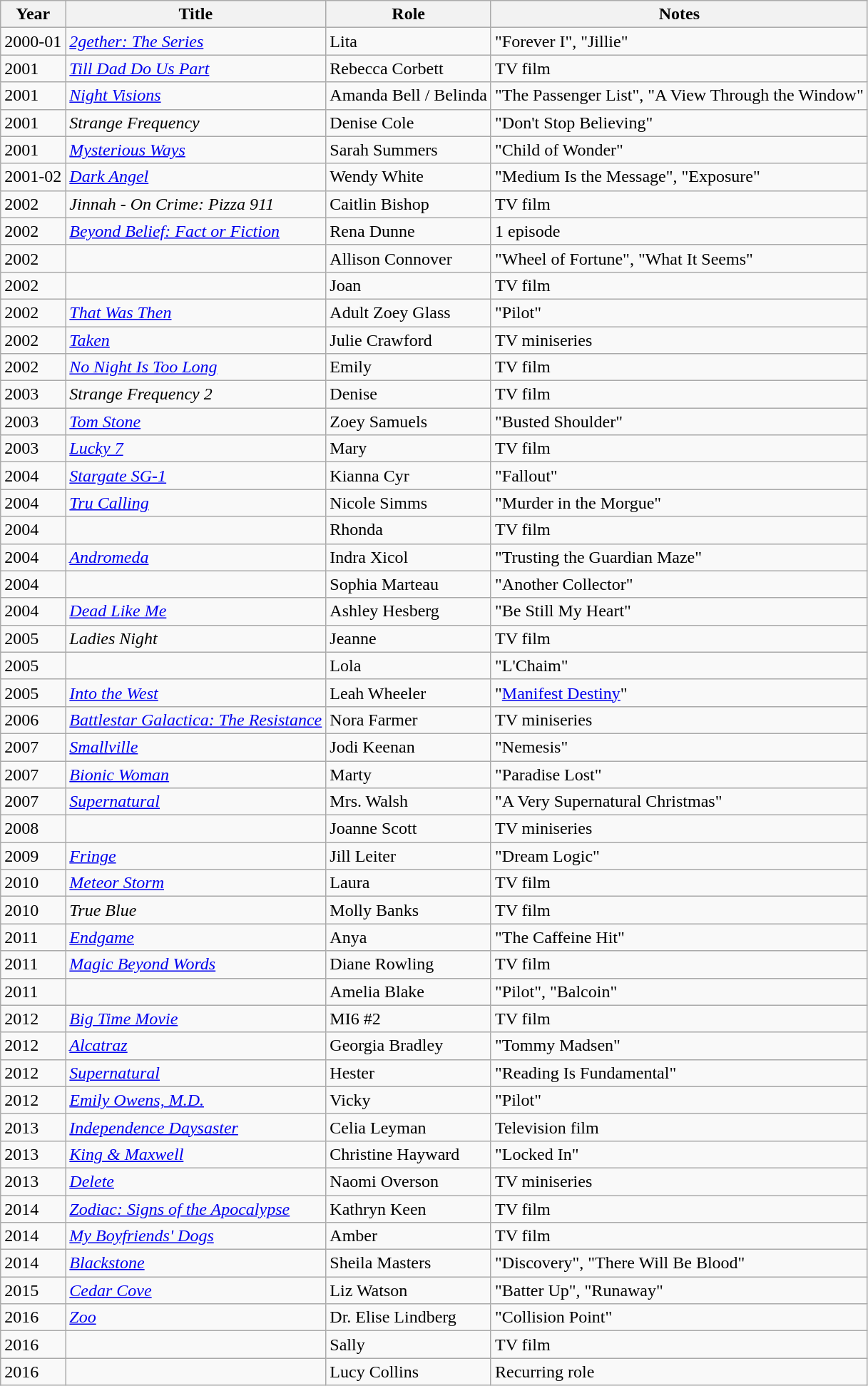<table class="wikitable sortable">
<tr>
<th>Year</th>
<th>Title</th>
<th>Role</th>
<th class="unsortable">Notes</th>
</tr>
<tr>
<td>2000-01</td>
<td><em><a href='#'>2gether: The Series</a></em></td>
<td>Lita</td>
<td>"Forever I", "Jillie"</td>
</tr>
<tr>
<td>2001</td>
<td><em><a href='#'>Till Dad Do Us Part</a></em></td>
<td>Rebecca Corbett</td>
<td>TV film</td>
</tr>
<tr>
<td>2001</td>
<td><em><a href='#'>Night Visions</a></em></td>
<td>Amanda Bell / Belinda</td>
<td>"The Passenger List", "A View Through the Window"</td>
</tr>
<tr>
<td>2001</td>
<td><em>Strange Frequency</em></td>
<td>Denise Cole</td>
<td>"Don't Stop Believing"</td>
</tr>
<tr>
<td>2001</td>
<td><em><a href='#'>Mysterious Ways</a></em></td>
<td>Sarah Summers</td>
<td>"Child of Wonder"</td>
</tr>
<tr>
<td>2001-02</td>
<td><em><a href='#'>Dark Angel</a></em></td>
<td>Wendy White</td>
<td>"Medium Is the Message", "Exposure"</td>
</tr>
<tr>
<td>2002</td>
<td><em>Jinnah - On Crime: Pizza 911</em></td>
<td>Caitlin Bishop</td>
<td>TV film</td>
</tr>
<tr>
<td>2002</td>
<td><em><a href='#'>Beyond Belief: Fact or Fiction</a></em></td>
<td>Rena Dunne</td>
<td>1 episode</td>
</tr>
<tr>
<td>2002</td>
<td><em></em></td>
<td>Allison Connover</td>
<td>"Wheel of Fortune", "What It Seems"</td>
</tr>
<tr>
<td>2002</td>
<td><em></em></td>
<td>Joan</td>
<td>TV film</td>
</tr>
<tr>
<td>2002</td>
<td><em><a href='#'>That Was Then</a></em></td>
<td>Adult Zoey Glass</td>
<td>"Pilot"</td>
</tr>
<tr>
<td>2002</td>
<td><em><a href='#'>Taken</a></em></td>
<td>Julie Crawford</td>
<td>TV miniseries</td>
</tr>
<tr>
<td>2002</td>
<td><em><a href='#'>No Night Is Too Long</a></em></td>
<td>Emily</td>
<td>TV film</td>
</tr>
<tr>
<td>2003</td>
<td><em>Strange Frequency 2</em></td>
<td>Denise</td>
<td>TV film</td>
</tr>
<tr>
<td>2003</td>
<td><em><a href='#'>Tom Stone</a></em></td>
<td>Zoey Samuels</td>
<td>"Busted Shoulder"</td>
</tr>
<tr>
<td>2003</td>
<td><em><a href='#'>Lucky 7</a></em></td>
<td>Mary</td>
<td>TV film</td>
</tr>
<tr>
<td>2004</td>
<td><em><a href='#'>Stargate SG-1</a></em></td>
<td>Kianna Cyr</td>
<td>"Fallout"</td>
</tr>
<tr>
<td>2004</td>
<td><em><a href='#'>Tru Calling</a></em></td>
<td>Nicole Simms</td>
<td>"Murder in the Morgue"</td>
</tr>
<tr>
<td>2004</td>
<td><em></em></td>
<td>Rhonda</td>
<td>TV film</td>
</tr>
<tr>
<td>2004</td>
<td><em><a href='#'>Andromeda</a></em></td>
<td>Indra Xicol</td>
<td>"Trusting the Guardian Maze"</td>
</tr>
<tr>
<td>2004</td>
<td><em></em></td>
<td>Sophia Marteau</td>
<td>"Another Collector"</td>
</tr>
<tr>
<td>2004</td>
<td><em><a href='#'>Dead Like Me</a></em></td>
<td>Ashley Hesberg</td>
<td>"Be Still My Heart"</td>
</tr>
<tr>
<td>2005</td>
<td><em>Ladies Night</em></td>
<td>Jeanne</td>
<td>TV film</td>
</tr>
<tr>
<td>2005</td>
<td><em></em></td>
<td>Lola</td>
<td>"L'Chaim"</td>
</tr>
<tr>
<td>2005</td>
<td><em><a href='#'>Into the West</a></em></td>
<td>Leah Wheeler</td>
<td>"<a href='#'>Manifest Destiny</a>"</td>
</tr>
<tr>
<td>2006</td>
<td><em><a href='#'>Battlestar Galactica: The Resistance</a></em></td>
<td>Nora Farmer</td>
<td>TV miniseries</td>
</tr>
<tr>
<td>2007</td>
<td><em><a href='#'>Smallville</a></em></td>
<td>Jodi Keenan</td>
<td>"Nemesis"</td>
</tr>
<tr>
<td>2007</td>
<td><em><a href='#'>Bionic Woman</a></em></td>
<td>Marty</td>
<td>"Paradise Lost"</td>
</tr>
<tr>
<td>2007</td>
<td><em><a href='#'>Supernatural</a></em></td>
<td>Mrs. Walsh</td>
<td>"A Very Supernatural Christmas"</td>
</tr>
<tr>
<td>2008</td>
<td><em></em></td>
<td>Joanne Scott</td>
<td>TV miniseries</td>
</tr>
<tr>
<td>2009</td>
<td><em><a href='#'>Fringe</a></em></td>
<td>Jill Leiter</td>
<td>"Dream Logic"</td>
</tr>
<tr>
<td>2010</td>
<td><em><a href='#'>Meteor Storm</a></em></td>
<td>Laura</td>
<td>TV film</td>
</tr>
<tr>
<td>2010</td>
<td><em>True Blue</em></td>
<td>Molly Banks</td>
<td>TV film</td>
</tr>
<tr>
<td>2011</td>
<td><em><a href='#'>Endgame</a></em></td>
<td>Anya</td>
<td>"The Caffeine Hit"</td>
</tr>
<tr>
<td>2011</td>
<td><em><a href='#'>Magic Beyond Words</a></em></td>
<td>Diane Rowling</td>
<td>TV film</td>
</tr>
<tr>
<td>2011</td>
<td><em></em></td>
<td>Amelia Blake</td>
<td>"Pilot", "Balcoin"</td>
</tr>
<tr>
<td>2012</td>
<td><em><a href='#'>Big Time Movie</a></em></td>
<td>MI6 #2</td>
<td>TV film</td>
</tr>
<tr>
<td>2012</td>
<td><em><a href='#'>Alcatraz</a></em></td>
<td>Georgia Bradley</td>
<td>"Tommy Madsen"</td>
</tr>
<tr>
<td>2012</td>
<td><em><a href='#'>Supernatural</a></em></td>
<td>Hester</td>
<td>"Reading Is Fundamental"</td>
</tr>
<tr>
<td>2012</td>
<td><em><a href='#'>Emily Owens, M.D.</a></em></td>
<td>Vicky</td>
<td>"Pilot"</td>
</tr>
<tr>
<td>2013</td>
<td><em><a href='#'>Independence Daysaster</a></em></td>
<td>Celia Leyman</td>
<td>Television film</td>
</tr>
<tr>
<td>2013</td>
<td><em><a href='#'>King & Maxwell</a></em></td>
<td>Christine Hayward</td>
<td>"Locked In"</td>
</tr>
<tr>
<td>2013</td>
<td><em><a href='#'>Delete</a></em></td>
<td>Naomi Overson</td>
<td>TV miniseries</td>
</tr>
<tr>
<td>2014</td>
<td><em><a href='#'>Zodiac: Signs of the Apocalypse</a></em></td>
<td>Kathryn Keen</td>
<td>TV film</td>
</tr>
<tr>
<td>2014</td>
<td><em><a href='#'>My Boyfriends' Dogs</a></em></td>
<td>Amber</td>
<td>TV film</td>
</tr>
<tr>
<td>2014</td>
<td><em><a href='#'>Blackstone</a></em></td>
<td>Sheila Masters</td>
<td>"Discovery", "There Will Be Blood"</td>
</tr>
<tr>
<td>2015</td>
<td><em><a href='#'>Cedar Cove</a></em></td>
<td>Liz Watson</td>
<td>"Batter Up", "Runaway"</td>
</tr>
<tr>
<td>2016</td>
<td><em><a href='#'>Zoo</a></em></td>
<td>Dr. Elise Lindberg</td>
<td>"Collision Point"</td>
</tr>
<tr>
<td>2016</td>
<td><em></em></td>
<td>Sally</td>
<td>TV film</td>
</tr>
<tr>
<td>2016</td>
<td><em></em></td>
<td>Lucy Collins</td>
<td>Recurring role</td>
</tr>
</table>
